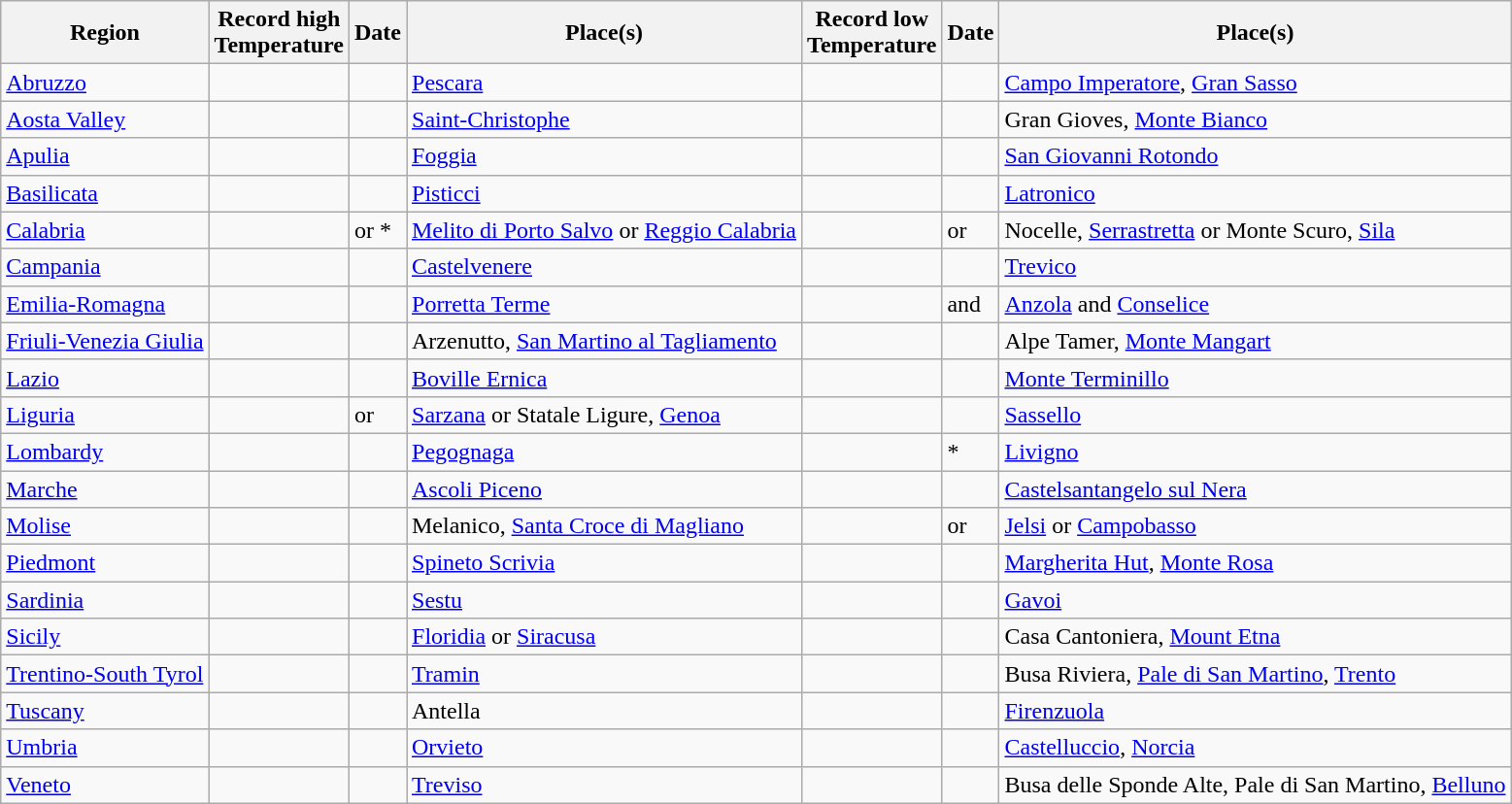<table class="wikitable sortable">
<tr>
<th>Region</th>
<th>Record high <br> Temperature</th>
<th>Date</th>
<th>Place(s)</th>
<th>Record low <br> Temperature</th>
<th>Date</th>
<th>Place(s)</th>
</tr>
<tr>
<td><a href='#'>Abruzzo</a></td>
<td></td>
<td></td>
<td><a href='#'>Pescara</a></td>
<td></td>
<td></td>
<td><a href='#'>Campo Imperatore</a>, <a href='#'>Gran Sasso</a></td>
</tr>
<tr>
<td><a href='#'>Aosta Valley</a></td>
<td></td>
<td></td>
<td><a href='#'>Saint-Christophe</a></td>
<td></td>
<td></td>
<td>Gran Gioves, <a href='#'>Monte Bianco</a></td>
</tr>
<tr>
<td><a href='#'>Apulia</a></td>
<td></td>
<td></td>
<td><a href='#'>Foggia</a></td>
<td></td>
<td></td>
<td><a href='#'>San Giovanni Rotondo</a></td>
</tr>
<tr>
<td><a href='#'>Basilicata</a></td>
<td></td>
<td></td>
<td><a href='#'>Pisticci</a></td>
<td></td>
<td></td>
<td><a href='#'>Latronico</a></td>
</tr>
<tr>
<td><a href='#'>Calabria</a></td>
<td></td>
<td> or *</td>
<td><a href='#'>Melito di Porto Salvo</a> or <a href='#'>Reggio Calabria</a></td>
<td></td>
<td> or </td>
<td>Nocelle, <a href='#'>Serrastretta</a> or Monte Scuro, <a href='#'>Sila</a></td>
</tr>
<tr>
<td><a href='#'>Campania</a></td>
<td></td>
<td></td>
<td><a href='#'>Castelvenere</a></td>
<td></td>
<td></td>
<td><a href='#'>Trevico</a></td>
</tr>
<tr>
<td><a href='#'>Emilia-Romagna</a></td>
<td></td>
<td></td>
<td><a href='#'>Porretta Terme</a></td>
<td></td>
<td> and </td>
<td><a href='#'>Anzola</a> and <a href='#'>Conselice</a></td>
</tr>
<tr>
<td><a href='#'>Friuli-Venezia Giulia</a></td>
<td></td>
<td></td>
<td>Arzenutto, <a href='#'>San Martino al Tagliamento</a></td>
<td></td>
<td></td>
<td>Alpe Tamer, <a href='#'>Monte Mangart</a></td>
</tr>
<tr>
<td><a href='#'>Lazio</a></td>
<td></td>
<td></td>
<td><a href='#'>Boville Ernica</a></td>
<td></td>
<td></td>
<td><a href='#'>Monte Terminillo</a></td>
</tr>
<tr>
<td><a href='#'>Liguria</a></td>
<td></td>
<td> or </td>
<td><a href='#'>Sarzana</a> or Statale Ligure, <a href='#'>Genoa</a></td>
<td></td>
<td></td>
<td><a href='#'>Sassello</a></td>
</tr>
<tr>
<td><a href='#'>Lombardy</a></td>
<td></td>
<td></td>
<td><a href='#'>Pegognaga</a></td>
<td></td>
<td>*</td>
<td><a href='#'>Livigno</a></td>
</tr>
<tr>
<td><a href='#'>Marche</a></td>
<td></td>
<td></td>
<td><a href='#'>Ascoli Piceno</a></td>
<td></td>
<td></td>
<td><a href='#'>Castelsantangelo sul Nera</a></td>
</tr>
<tr>
<td><a href='#'>Molise</a></td>
<td></td>
<td></td>
<td>Melanico, <a href='#'>Santa Croce di Magliano</a></td>
<td></td>
<td> or </td>
<td><a href='#'>Jelsi</a> or <a href='#'>Campobasso</a></td>
</tr>
<tr>
<td><a href='#'>Piedmont</a></td>
<td></td>
<td></td>
<td><a href='#'>Spineto Scrivia</a></td>
<td></td>
<td></td>
<td><a href='#'>Margherita Hut</a>, <a href='#'>Monte Rosa</a></td>
</tr>
<tr>
<td><a href='#'>Sardinia</a></td>
<td></td>
<td></td>
<td><a href='#'>Sestu</a></td>
<td></td>
<td></td>
<td><a href='#'>Gavoi</a></td>
</tr>
<tr>
<td><a href='#'>Sicily</a></td>
<td></td>
<td></td>
<td><a href='#'>Floridia</a> or <a href='#'>Siracusa</a></td>
<td></td>
<td></td>
<td>Casa Cantoniera, <a href='#'>Mount Etna</a></td>
</tr>
<tr>
<td><a href='#'>Trentino-South Tyrol</a></td>
<td></td>
<td></td>
<td><a href='#'>Tramin</a></td>
<td></td>
<td></td>
<td>Busa Riviera, <a href='#'>Pale di San Martino</a>, <a href='#'>Trento</a></td>
</tr>
<tr>
<td><a href='#'>Tuscany</a></td>
<td></td>
<td></td>
<td>Antella</td>
<td></td>
<td></td>
<td><a href='#'>Firenzuola</a></td>
</tr>
<tr>
<td><a href='#'>Umbria</a></td>
<td></td>
<td></td>
<td><a href='#'>Orvieto</a></td>
<td></td>
<td></td>
<td><a href='#'>Castelluccio</a>, <a href='#'>Norcia</a></td>
</tr>
<tr>
<td><a href='#'>Veneto</a></td>
<td></td>
<td></td>
<td><a href='#'>Treviso</a></td>
<td></td>
<td></td>
<td>Busa delle Sponde Alte, Pale di San Martino, <a href='#'>Belluno</a></td>
</tr>
</table>
